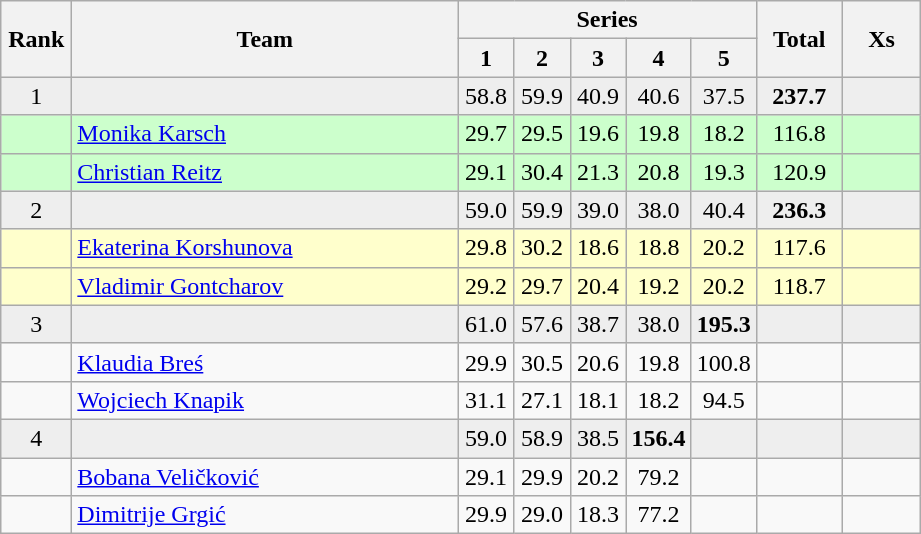<table class="wikitable" style="text-align:center">
<tr>
<th rowspan=2 width=40>Rank</th>
<th rowspan=2 width=250>Team</th>
<th colspan=5>Series</th>
<th rowspan=2 width=50>Total</th>
<th rowspan=2 width=45>Xs</th>
</tr>
<tr>
<th width=30>1</th>
<th width=30>2</th>
<th width=30>3</th>
<th width=30>4</th>
<th width=30>5</th>
</tr>
<tr bgcolor=eeeeee>
<td>1</td>
<td align=left></td>
<td>58.8</td>
<td>59.9</td>
<td>40.9</td>
<td>40.6</td>
<td>37.5</td>
<td><strong>237.7</strong></td>
<td></td>
</tr>
<tr bgcolor=ccffcc>
<td></td>
<td align=left><a href='#'>Monika Karsch</a></td>
<td>29.7</td>
<td>29.5</td>
<td>19.6</td>
<td>19.8</td>
<td>18.2</td>
<td>116.8</td>
<td></td>
</tr>
<tr bgcolor=ccffcc>
<td></td>
<td align=left><a href='#'>Christian Reitz</a></td>
<td>29.1</td>
<td>30.4</td>
<td>21.3</td>
<td>20.8</td>
<td>19.3</td>
<td>120.9</td>
<td></td>
</tr>
<tr bgcolor=eeeeee>
<td>2</td>
<td align=left></td>
<td>59.0</td>
<td>59.9</td>
<td>39.0</td>
<td>38.0</td>
<td>40.4</td>
<td><strong>236.3</strong></td>
<td></td>
</tr>
<tr bgcolor=ffffcc>
<td></td>
<td align=left><a href='#'>Ekaterina Korshunova</a></td>
<td>29.8</td>
<td>30.2</td>
<td>18.6</td>
<td>18.8</td>
<td>20.2</td>
<td>117.6</td>
<td></td>
</tr>
<tr bgcolor=ffffcc>
<td></td>
<td align=left><a href='#'>Vladimir Gontcharov</a></td>
<td>29.2</td>
<td>29.7</td>
<td>20.4</td>
<td>19.2</td>
<td>20.2</td>
<td>118.7</td>
<td></td>
</tr>
<tr bgcolor=eeeeee>
<td>3</td>
<td align=left></td>
<td>61.0</td>
<td>57.6</td>
<td>38.7</td>
<td>38.0</td>
<td><strong>195.3</strong></td>
<td></td>
<td></td>
</tr>
<tr>
<td></td>
<td align=left><a href='#'>Klaudia Breś</a></td>
<td>29.9</td>
<td>30.5</td>
<td>20.6</td>
<td>19.8</td>
<td>100.8</td>
<td></td>
<td></td>
</tr>
<tr>
<td></td>
<td align=left><a href='#'>Wojciech Knapik</a></td>
<td>31.1</td>
<td>27.1</td>
<td>18.1</td>
<td>18.2</td>
<td>94.5</td>
<td></td>
<td></td>
</tr>
<tr bgcolor=eeeeee>
<td>4</td>
<td align=left></td>
<td>59.0</td>
<td>58.9</td>
<td>38.5</td>
<td><strong>156.4</strong></td>
<td></td>
<td></td>
<td></td>
</tr>
<tr>
<td></td>
<td align=left><a href='#'>Bobana Veličković</a></td>
<td>29.1</td>
<td>29.9</td>
<td>20.2</td>
<td>79.2</td>
<td></td>
<td></td>
<td></td>
</tr>
<tr>
<td></td>
<td align=left><a href='#'>Dimitrije Grgić</a></td>
<td>29.9</td>
<td>29.0</td>
<td>18.3</td>
<td>77.2</td>
<td></td>
<td></td>
<td></td>
</tr>
</table>
